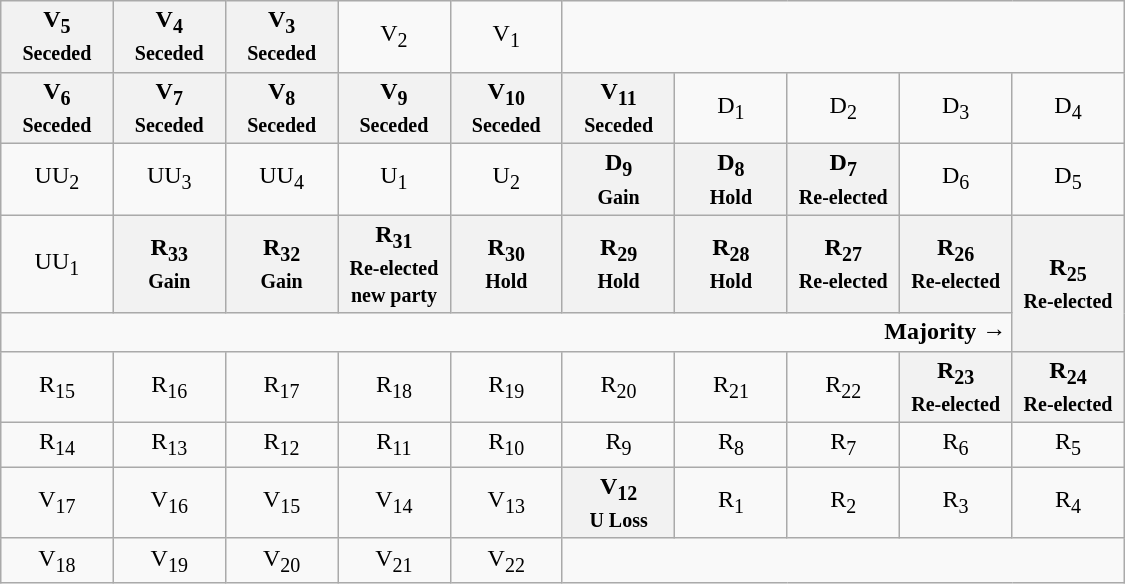<table class="wikitable" style="text-align:center" width=750px>
<tr>
<th>V<sub>5</sub><br><small>Seceded</small></th>
<th>V<sub>4</sub><br><small>Seceded</small></th>
<th>V<sub>3</sub><br><small>Seceded</small></th>
<td>V<sub>2</sub></td>
<td>V<sub>1</sub></td>
<td colspan=5></td>
</tr>
<tr>
<th width=50px >V<sub>6</sub><br><small>Seceded</small></th>
<th width=50px >V<sub>7</sub><br><small>Seceded</small></th>
<th width=50px >V<sub>8</sub><br><small>Seceded</small></th>
<th width=50px >V<sub>9</sub><br><small>Seceded</small></th>
<th width=50px >V<sub>10</sub><br><small>Seceded</small></th>
<th width=50px >V<sub>11</sub><br><small>Seceded</small></th>
<td width=50px >D<sub>1</sub></td>
<td width=50px >D<sub>2</sub></td>
<td width=50px >D<sub>3</sub></td>
<td width=50px >D<sub>4</sub></td>
</tr>
<tr>
<td>UU<sub>2</sub></td>
<td>UU<sub>3</sub></td>
<td>UU<sub>4</sub></td>
<td>U<sub>1</sub></td>
<td>U<sub>2</sub></td>
<th>D<sub>9</sub><br><small>Gain</small></th>
<th>D<sub>8</sub><br><small>Hold</small></th>
<th>D<sub>7</sub><br><small>Re-elected</small></th>
<td>D<sub>6</sub></td>
<td>D<sub>5</sub></td>
</tr>
<tr>
<td>UU<sub>1</sub></td>
<th>R<sub>33</sub><br><small>Gain</small></th>
<th>R<sub>32</sub><br><small>Gain</small></th>
<th>R<sub>31</sub><br><small>Re-elected<br>new party</small></th>
<th>R<sub>30</sub><br><small>Hold</small></th>
<th>R<sub>29</sub><br><small>Hold</small></th>
<th>R<sub>28</sub><br><small>Hold</small></th>
<th>R<sub>27</sub><br><small>Re-elected</small></th>
<th>R<sub>26</sub><br><small>Re-elected</small></th>
<th rowspan=2 >R<sub>25</sub><br><small>Re-elected</small></th>
</tr>
<tr>
<td colspan=9 align=right><strong>Majority →</strong></td>
</tr>
<tr>
<td>R<sub>15</sub></td>
<td>R<sub>16</sub></td>
<td>R<sub>17</sub></td>
<td>R<sub>18</sub></td>
<td>R<sub>19</sub></td>
<td>R<sub>20</sub></td>
<td>R<sub>21</sub></td>
<td>R<sub>22</sub></td>
<th>R<sub>23</sub><br><small>Re-elected</small></th>
<th>R<sub>24</sub><br><small>Re-elected</small></th>
</tr>
<tr>
<td>R<sub>14</sub></td>
<td>R<sub>13</sub></td>
<td>R<sub>12</sub></td>
<td>R<sub>11</sub></td>
<td>R<sub>10</sub></td>
<td>R<sub>9</sub></td>
<td>R<sub>8</sub></td>
<td>R<sub>7</sub></td>
<td>R<sub>6</sub></td>
<td>R<sub>5</sub></td>
</tr>
<tr>
<td>V<sub>17</sub></td>
<td>V<sub>16</sub></td>
<td>V<sub>15</sub></td>
<td>V<sub>14</sub></td>
<td>V<sub>13</sub></td>
<th>V<sub>12</sub><br><small>U Loss</small></th>
<td>R<sub>1</sub></td>
<td>R<sub>2</sub></td>
<td>R<sub>3</sub></td>
<td>R<sub>4</sub></td>
</tr>
<tr>
<td>V<sub>18</sub></td>
<td>V<sub>19</sub></td>
<td>V<sub>20</sub></td>
<td>V<sub>21</sub></td>
<td>V<sub>22</sub></td>
<td colspan=5></td>
</tr>
</table>
